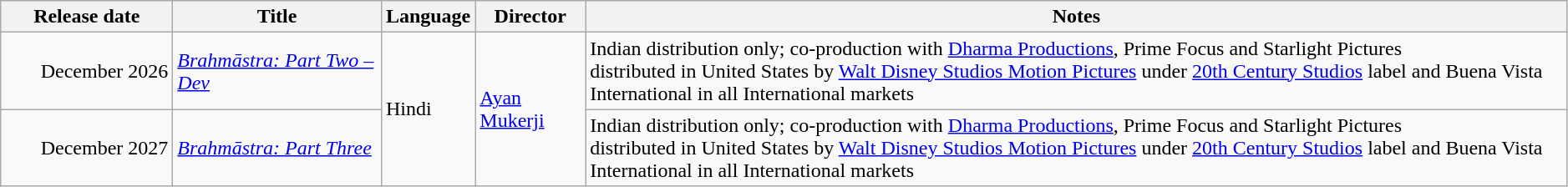<table class="wikitable plainrowheaders sortable" style="width:99%;">
<tr>
<th scope="col" style="width:130px;">Release date</th>
<th scope="col">Title</th>
<th scope="col">Language</th>
<th scope="col">Director</th>
<th scope="col" class="unsortable">Notes</th>
</tr>
<tr>
<td style="text-align:right;">December 2026</td>
<td><em><a href='#'>Brahmāstra: Part Two – Dev</a></em></td>
<td rowspan="2">Hindi</td>
<td rowspan="2"><a href='#'>Ayan Mukerji</a></td>
<td>Indian distribution only; co-production with <a href='#'>Dharma Productions</a>, Prime Focus and Starlight Pictures<br>distributed in United States by <a href='#'>Walt Disney Studios Motion Pictures</a> under <a href='#'>20th Century Studios</a> label and Buena Vista International in all International markets</td>
</tr>
<tr>
<td style="text-align:right;">December 2027</td>
<td><a href='#'><em>Brahmāstra: Part Three</em></a></td>
<td>Indian distribution only; co-production with <a href='#'>Dharma Productions</a>, Prime Focus and Starlight Pictures<br>distributed in United States by <a href='#'>Walt Disney Studios Motion Pictures</a> under <a href='#'>20th Century Studios</a> label and Buena Vista International in all International markets</td>
</tr>
</table>
